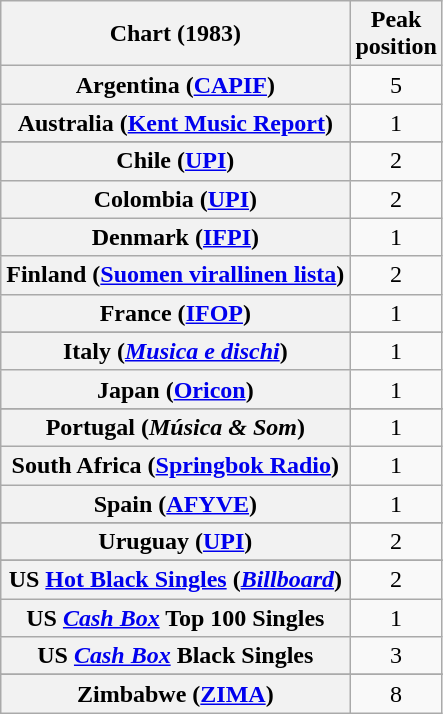<table class="wikitable sortable plainrowheaders" style="text-align:center">
<tr>
<th scope="col">Chart (1983)</th>
<th scope="col">Peak<br>position</th>
</tr>
<tr>
<th scope="row">Argentina (<a href='#'>CAPIF</a>)</th>
<td>5</td>
</tr>
<tr>
<th scope="row">Australia (<a href='#'>Kent Music Report</a>)</th>
<td>1</td>
</tr>
<tr>
</tr>
<tr>
</tr>
<tr>
</tr>
<tr>
</tr>
<tr>
<th scope="row">Chile (<a href='#'>UPI</a>)</th>
<td>2</td>
</tr>
<tr>
<th scope="row">Colombia (<a href='#'>UPI</a>)</th>
<td>2</td>
</tr>
<tr>
<th scope="row">Denmark (<a href='#'>IFPI</a>)</th>
<td>1</td>
</tr>
<tr>
<th scope="row">Finland (<a href='#'>Suomen virallinen lista</a>)</th>
<td>2</td>
</tr>
<tr>
<th scope="row">France (<a href='#'>IFOP</a>)</th>
<td>1</td>
</tr>
<tr>
</tr>
<tr>
<th scope="row">Italy (<em><a href='#'>Musica e dischi</a></em>)</th>
<td>1</td>
</tr>
<tr>
<th scope="row">Japan (<a href='#'>Oricon</a>)</th>
<td>1</td>
</tr>
<tr>
</tr>
<tr>
</tr>
<tr>
</tr>
<tr>
</tr>
<tr>
<th scope="row">Portugal (<em>Música & Som</em>)</th>
<td>1</td>
</tr>
<tr>
<th scope="row">South Africa (<a href='#'>Springbok Radio</a>)</th>
<td>1</td>
</tr>
<tr>
<th scope="row">Spain (<a href='#'>AFYVE</a>)</th>
<td>1</td>
</tr>
<tr>
</tr>
<tr>
</tr>
<tr>
</tr>
<tr>
<th scope="row">Uruguay (<a href='#'>UPI</a>)</th>
<td align="center">2</td>
</tr>
<tr>
</tr>
<tr>
</tr>
<tr>
</tr>
<tr>
<th scope="row">US <a href='#'>Hot Black Singles</a> (<em><a href='#'>Billboard</a></em>)</th>
<td align="center">2</td>
</tr>
<tr>
<th scope="row">US <em><a href='#'>Cash Box</a></em> Top 100 Singles</th>
<td>1</td>
</tr>
<tr>
<th scope="row">US <em><a href='#'>Cash Box</a></em> Black Singles</th>
<td>3</td>
</tr>
<tr>
</tr>
<tr>
<th scope="row">Zimbabwe (<a href='#'>ZIMA</a>)</th>
<td>8</td>
</tr>
</table>
